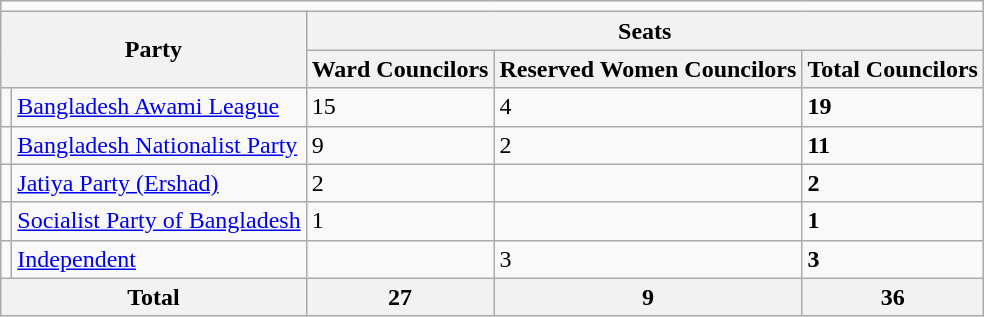<table class="wikitable">
<tr>
<td colspan="5"></td>
</tr>
<tr>
<th colspan="2" rowspan="2">Party</th>
<th colspan="3">Seats</th>
</tr>
<tr>
<th>Ward Councilors</th>
<th>Reserved Women Councilors</th>
<th>Total Councilors</th>
</tr>
<tr>
<td></td>
<td><a href='#'>Bangladesh Awami League</a></td>
<td>15</td>
<td>4</td>
<td><strong>19</strong></td>
</tr>
<tr>
<td></td>
<td><a href='#'>Bangladesh Nationalist Party</a></td>
<td>9</td>
<td>2</td>
<td><strong>11</strong></td>
</tr>
<tr>
<td></td>
<td><a href='#'>Jatiya Party (Ershad)</a></td>
<td>2</td>
<td></td>
<td><strong>2</strong></td>
</tr>
<tr>
<td></td>
<td><a href='#'>Socialist Party of Bangladesh</a></td>
<td>1</td>
<td></td>
<td><strong>1</strong></td>
</tr>
<tr>
<td></td>
<td><a href='#'>Independent</a></td>
<td></td>
<td>3</td>
<td><strong>3</strong></td>
</tr>
<tr>
<th colspan="2">Total</th>
<th>27</th>
<th>9</th>
<th>36</th>
</tr>
</table>
